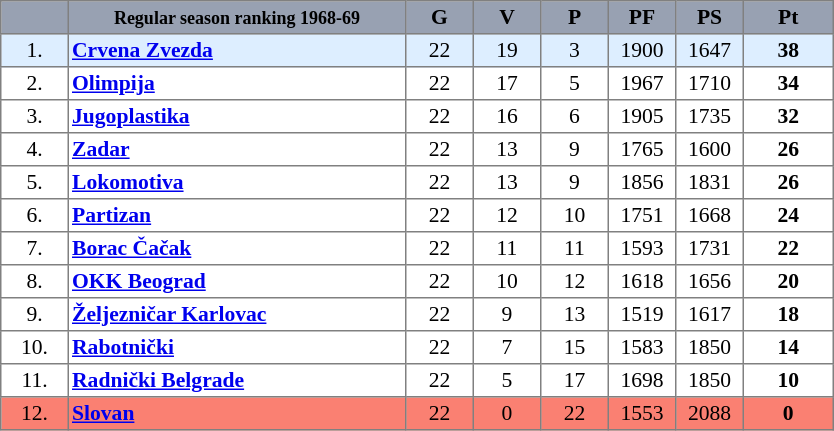<table align=center style="font-size: 90%; border-collapse:collapse" border=1 cellspacing=0 cellpadding=2>
<tr align=center bgcolor=#98A1B2>
<th width=40></th>
<th width=220><span><small>Regular season ranking 1968-69</small></span></th>
<th width="40"><span>G</span></th>
<th width="40"><span>V</span></th>
<th width="40"><span>P</span></th>
<th width="40"><span>PF</span></th>
<th width="40"><span>PS</span></th>
<th width="55"><span>Pt</span></th>
</tr>
<tr align=center style="background:#DDEEFF">
<td>1.</td>
<td style="text-align:left;"><strong><a href='#'>Crvena Zvezda</a></strong></td>
<td>22</td>
<td>19</td>
<td>3</td>
<td>1900</td>
<td>1647</td>
<td><strong>38</strong></td>
</tr>
<tr align=center>
<td>2.</td>
<td style="text-align:left;"><strong><a href='#'>Olimpija</a></strong></td>
<td>22</td>
<td>17</td>
<td>5</td>
<td>1967</td>
<td>1710</td>
<td><strong>34</strong></td>
</tr>
<tr align=center>
<td>3.</td>
<td style="text-align:left;"><strong><a href='#'>Jugoplastika</a></strong></td>
<td>22</td>
<td>16</td>
<td>6</td>
<td>1905</td>
<td>1735</td>
<td><strong>32</strong></td>
</tr>
<tr align=center>
<td>4.</td>
<td style="text-align:left;"><strong><a href='#'>Zadar</a></strong></td>
<td>22</td>
<td>13</td>
<td>9</td>
<td>1765</td>
<td>1600</td>
<td><strong>26</strong></td>
</tr>
<tr align=center>
<td>5.</td>
<td style="text-align:left;"><strong><a href='#'>Lokomotiva</a></strong></td>
<td>22</td>
<td>13</td>
<td>9</td>
<td>1856</td>
<td>1831</td>
<td><strong>26</strong></td>
</tr>
<tr align=center>
<td>6.</td>
<td style="text-align:left;"><strong><a href='#'>Partizan</a></strong></td>
<td>22</td>
<td>12</td>
<td>10</td>
<td>1751</td>
<td>1668</td>
<td><strong>24</strong></td>
</tr>
<tr align=center>
<td>7.</td>
<td style="text-align:left;"><strong><a href='#'>Borac Čačak</a></strong></td>
<td>22</td>
<td>11</td>
<td>11</td>
<td>1593</td>
<td>1731</td>
<td><strong>22</strong></td>
</tr>
<tr align=center>
<td>8.</td>
<td style="text-align:left;"><strong><a href='#'>OKK Beograd</a></strong></td>
<td>22</td>
<td>10</td>
<td>12</td>
<td>1618</td>
<td>1656</td>
<td><strong>20</strong></td>
</tr>
<tr align=center>
<td>9.</td>
<td style="text-align:left;"><strong><a href='#'>Željezničar Karlovac</a></strong></td>
<td>22</td>
<td>9</td>
<td>13</td>
<td>1519</td>
<td>1617</td>
<td><strong>18</strong></td>
</tr>
<tr align=center>
<td>10.</td>
<td style="text-align:left;"><strong><a href='#'>Rabotnički</a></strong></td>
<td>22</td>
<td>7</td>
<td>15</td>
<td>1583</td>
<td>1850</td>
<td><strong>14</strong></td>
</tr>
<tr align=center>
<td>11.</td>
<td style="text-align:left;"><strong><a href='#'>Radnički Belgrade</a></strong></td>
<td>22</td>
<td>5</td>
<td>17</td>
<td>1698</td>
<td>1850</td>
<td><strong>10</strong></td>
</tr>
<tr align=center style="background:#FA8072">
<td>12.</td>
<td style="text-align:left;"><strong><a href='#'>Slovan</a></strong></td>
<td>22</td>
<td>0</td>
<td>22</td>
<td>1553</td>
<td>2088</td>
<td><strong>0</strong></td>
</tr>
</table>
